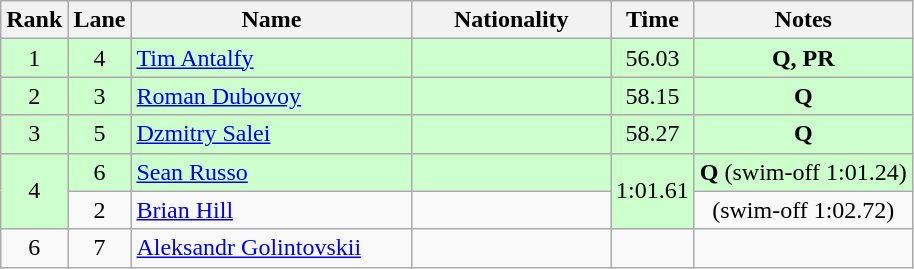<table class="wikitable sortable" style="text-align:center">
<tr>
<th>Rank</th>
<th>Lane</th>
<th style="width:180px">Name</th>
<th style="width:125px">Nationality</th>
<th>Time</th>
<th>Notes</th>
</tr>
<tr style="background:#cfc;">
<td>1</td>
<td>4</td>
<td style="text-align:left;"><a href='#'>Tim Antalfy</a></td>
<td style="text-align:left;"></td>
<td>56.03</td>
<td><strong>Q, PR</strong></td>
</tr>
<tr style="background:#cfc;">
<td>2</td>
<td>3</td>
<td style="text-align:left;"><a href='#'>Roman Dubovoy</a></td>
<td style="text-align:left;"></td>
<td>58.15</td>
<td><strong>Q</strong></td>
</tr>
<tr style="background:#cfc;">
<td>3</td>
<td>5</td>
<td style="text-align:left;"><a href='#'>Dzmitry Salei</a></td>
<td style="text-align:left;"></td>
<td>58.27</td>
<td><strong>Q</strong></td>
</tr>
<tr style="background:#cfc;">
<td rowspan=2>4</td>
<td>6</td>
<td style="text-align:left;"><a href='#'>Sean Russo</a></td>
<td style="text-align:left;"></td>
<td rowspan=2>1:01.61</td>
<td><strong>Q</strong> (swim-off 1:01.24)</td>
</tr>
<tr>
<td>2</td>
<td style="text-align:left;"><a href='#'>Brian Hill</a></td>
<td style="text-align:left;"></td>
<td>(swim-off 1:02.72)</td>
</tr>
<tr>
<td>6</td>
<td>7</td>
<td style="text-align:left;"><a href='#'>Aleksandr Golintovskii</a></td>
<td style="text-align:left;"></td>
<td></td>
<td></td>
</tr>
</table>
